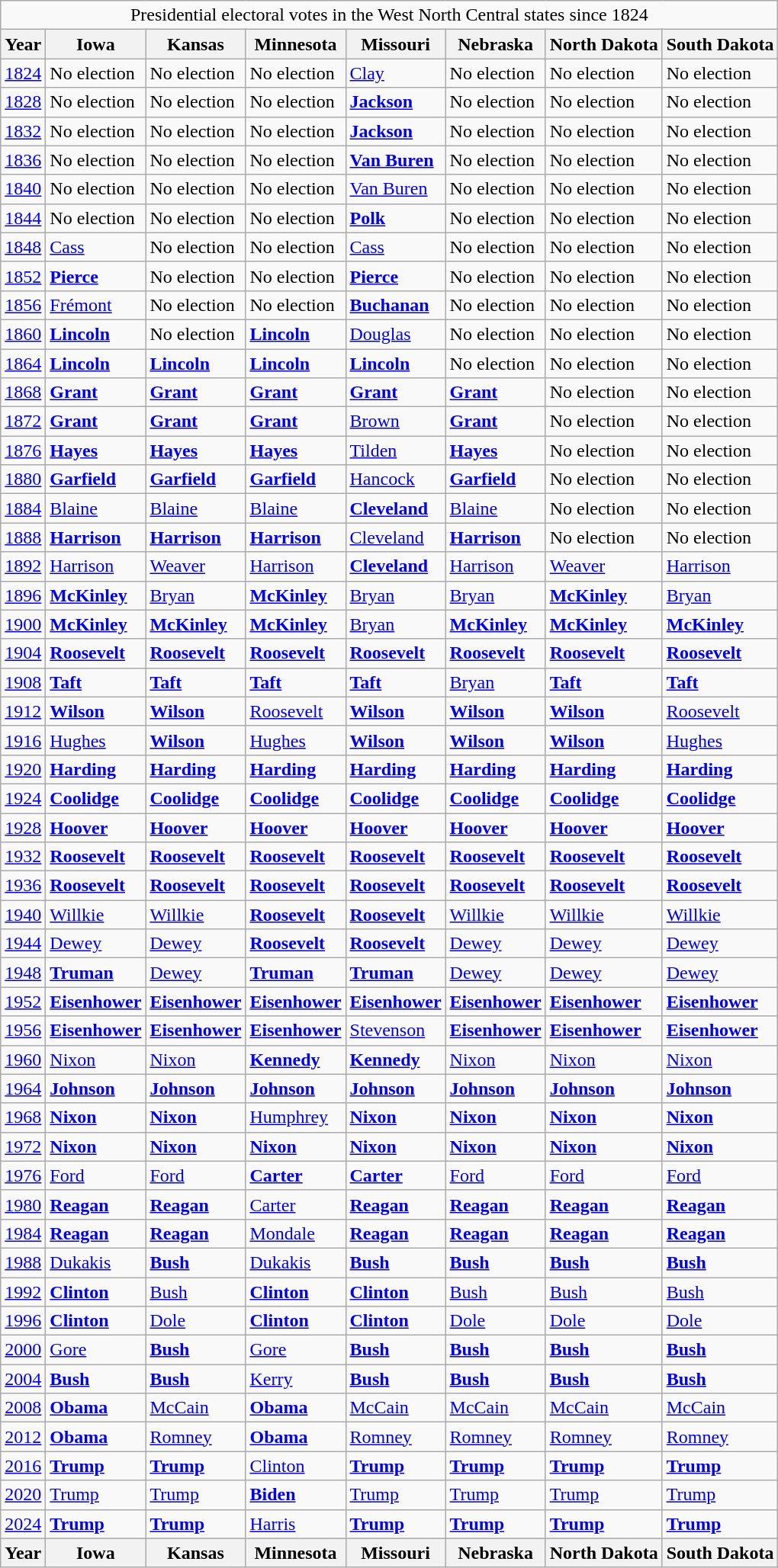<table class="wikitable">
<tr>
<td style="text-align:center;" colspan="8">Presidential electoral votes in the West North Central states since 1824</td>
</tr>
<tr>
<th>Year</th>
<th>Iowa</th>
<th>Kansas</th>
<th>Minnesota</th>
<th>Missouri</th>
<th>Nebraska</th>
<th>North Dakota</th>
<th>South Dakota</th>
</tr>
<tr>
<td><a href='#'>1824</a></td>
<td>No election</td>
<td>No election</td>
<td>No election</td>
<td><a href='#'>Clay</a></td>
<td>No election</td>
<td>No election</td>
<td>No election</td>
</tr>
<tr>
<td><a href='#'>1828</a></td>
<td>No election</td>
<td>No election</td>
<td>No election</td>
<td><strong><a href='#'>Jackson</a></strong></td>
<td>No election</td>
<td>No election</td>
<td>No election</td>
</tr>
<tr>
<td><a href='#'>1832</a></td>
<td>No election</td>
<td>No election</td>
<td>No election</td>
<td><strong><a href='#'>Jackson</a></strong></td>
<td>No election</td>
<td>No election</td>
<td>No election</td>
</tr>
<tr>
<td><a href='#'>1836</a></td>
<td>No election</td>
<td>No election</td>
<td>No election</td>
<td><strong><a href='#'>Van Buren</a></strong></td>
<td>No election</td>
<td>No election</td>
<td>No election</td>
</tr>
<tr>
<td><a href='#'>1840</a></td>
<td>No election</td>
<td>No election</td>
<td>No election</td>
<td><a href='#'>Van Buren</a></td>
<td>No election</td>
<td>No election</td>
<td>No election</td>
</tr>
<tr>
<td><a href='#'>1844</a></td>
<td>No election</td>
<td>No election</td>
<td>No election</td>
<td><strong><a href='#'>Polk</a></strong></td>
<td>No election</td>
<td>No election</td>
<td>No election</td>
</tr>
<tr>
<td><a href='#'>1848</a></td>
<td><a href='#'>Cass</a></td>
<td>No election</td>
<td>No election</td>
<td><a href='#'>Cass</a></td>
<td>No election</td>
<td>No election</td>
<td>No election</td>
</tr>
<tr>
<td><a href='#'>1852</a></td>
<td><strong><a href='#'>Pierce</a></strong></td>
<td>No election</td>
<td>No election</td>
<td><strong><a href='#'>Pierce</a></strong></td>
<td>No election</td>
<td>No election</td>
<td>No election</td>
</tr>
<tr>
<td><a href='#'>1856</a></td>
<td><a href='#'>Frémont</a></td>
<td>No election</td>
<td>No election</td>
<td><strong><a href='#'>Buchanan</a></strong></td>
<td>No election</td>
<td>No election</td>
<td>No election</td>
</tr>
<tr>
<td><a href='#'>1860</a></td>
<td><strong><a href='#'>Lincoln</a></strong></td>
<td>No election</td>
<td><strong><a href='#'>Lincoln</a></strong></td>
<td><a href='#'>Douglas</a></td>
<td>No election</td>
<td>No election</td>
<td>No election</td>
</tr>
<tr>
<td><a href='#'>1864</a></td>
<td><strong><a href='#'>Lincoln</a></strong></td>
<td><strong><a href='#'>Lincoln</a></strong></td>
<td><strong><a href='#'>Lincoln</a></strong></td>
<td><strong><a href='#'>Lincoln</a></strong></td>
<td>No election</td>
<td>No election</td>
<td>No election</td>
</tr>
<tr>
<td><a href='#'>1868</a></td>
<td><strong><a href='#'>Grant</a></strong></td>
<td><strong><a href='#'>Grant</a></strong></td>
<td><strong><a href='#'>Grant</a></strong></td>
<td><strong><a href='#'>Grant</a></strong></td>
<td><strong><a href='#'>Grant</a></strong></td>
<td>No election</td>
<td>No election</td>
</tr>
<tr>
<td><a href='#'>1872</a></td>
<td><strong><a href='#'>Grant</a></strong></td>
<td><strong><a href='#'>Grant</a></strong></td>
<td><strong><a href='#'>Grant</a></strong></td>
<td><a href='#'>Brown</a></td>
<td><strong><a href='#'>Grant</a></strong></td>
<td>No election</td>
<td>No election</td>
</tr>
<tr>
<td><a href='#'>1876</a></td>
<td><strong><a href='#'>Hayes</a></strong></td>
<td><strong><a href='#'>Hayes</a></strong></td>
<td><strong><a href='#'>Hayes</a></strong></td>
<td><a href='#'>Tilden</a></td>
<td><strong><a href='#'>Hayes</a></strong></td>
<td>No election</td>
<td>No election</td>
</tr>
<tr>
<td><a href='#'>1880</a></td>
<td><strong><a href='#'>Garfield</a></strong></td>
<td><strong><a href='#'>Garfield</a></strong></td>
<td><strong><a href='#'>Garfield</a></strong></td>
<td><a href='#'>Hancock</a></td>
<td><strong><a href='#'>Garfield</a></strong></td>
<td>No election</td>
<td>No election</td>
</tr>
<tr>
<td><a href='#'>1884</a></td>
<td><a href='#'>Blaine</a></td>
<td><a href='#'>Blaine</a></td>
<td><a href='#'>Blaine</a></td>
<td><strong><a href='#'>Cleveland</a></strong></td>
<td><a href='#'>Blaine</a></td>
<td>No election</td>
<td>No election</td>
</tr>
<tr>
<td><a href='#'>1888</a></td>
<td><strong><a href='#'>Harrison</a></strong></td>
<td><strong><a href='#'>Harrison</a></strong></td>
<td><strong><a href='#'>Harrison</a></strong></td>
<td><a href='#'>Cleveland</a></td>
<td><strong><a href='#'>Harrison</a></strong></td>
<td>No election</td>
<td>No election</td>
</tr>
<tr>
<td><a href='#'>1892</a></td>
<td><a href='#'>Harrison</a></td>
<td><a href='#'>Weaver</a></td>
<td><a href='#'>Harrison</a></td>
<td><strong><a href='#'>Cleveland</a></strong></td>
<td><a href='#'>Harrison</a></td>
<td><a href='#'>Weaver</a></td>
<td><a href='#'>Harrison</a></td>
</tr>
<tr>
<td><a href='#'>1896</a></td>
<td><strong><a href='#'>McKinley</a></strong></td>
<td><a href='#'>Bryan</a></td>
<td><strong><a href='#'>McKinley</a></strong></td>
<td><a href='#'>Bryan</a></td>
<td><a href='#'>Bryan</a></td>
<td><strong><a href='#'>McKinley</a></strong></td>
<td><a href='#'>Bryan</a></td>
</tr>
<tr>
<td><a href='#'>1900</a></td>
<td><strong><a href='#'>McKinley</a></strong></td>
<td><strong><a href='#'>McKinley</a></strong></td>
<td><strong><a href='#'>McKinley</a></strong></td>
<td><a href='#'>Bryan</a></td>
<td><strong><a href='#'>McKinley</a></strong></td>
<td><strong><a href='#'>McKinley</a></strong></td>
<td><strong><a href='#'>McKinley</a></strong></td>
</tr>
<tr>
<td><a href='#'>1904</a></td>
<td><strong><a href='#'>Roosevelt</a></strong></td>
<td><strong><a href='#'>Roosevelt</a></strong></td>
<td><strong><a href='#'>Roosevelt</a></strong></td>
<td><strong><a href='#'>Roosevelt</a></strong></td>
<td><strong><a href='#'>Roosevelt</a></strong></td>
<td><strong><a href='#'>Roosevelt</a></strong></td>
<td><strong><a href='#'>Roosevelt</a></strong></td>
</tr>
<tr>
<td><a href='#'>1908</a></td>
<td><strong><a href='#'>Taft</a></strong></td>
<td><strong><a href='#'>Taft</a></strong></td>
<td><strong><a href='#'>Taft</a></strong></td>
<td><strong><a href='#'>Taft</a></strong></td>
<td><a href='#'>Bryan</a></td>
<td><strong><a href='#'>Taft</a></strong></td>
<td><strong><a href='#'>Taft</a></strong></td>
</tr>
<tr>
<td><a href='#'>1912</a></td>
<td><strong><a href='#'>Wilson</a></strong></td>
<td><strong><a href='#'>Wilson</a></strong></td>
<td><a href='#'>Roosevelt</a></td>
<td><strong><a href='#'>Wilson</a></strong></td>
<td><strong><a href='#'>Wilson</a></strong></td>
<td><strong><a href='#'>Wilson</a></strong></td>
<td><a href='#'>Roosevelt</a></td>
</tr>
<tr>
<td><a href='#'>1916</a></td>
<td><a href='#'>Hughes</a></td>
<td><strong><a href='#'>Wilson</a></strong></td>
<td><a href='#'>Hughes</a></td>
<td><strong><a href='#'>Wilson</a></strong></td>
<td><strong><a href='#'>Wilson</a></strong></td>
<td><strong><a href='#'>Wilson</a></strong></td>
<td><a href='#'>Hughes</a></td>
</tr>
<tr>
<td><a href='#'>1920</a></td>
<td><strong><a href='#'>Harding</a></strong></td>
<td><strong><a href='#'>Harding</a></strong></td>
<td><strong><a href='#'>Harding</a></strong></td>
<td><strong><a href='#'>Harding</a></strong></td>
<td><strong><a href='#'>Harding</a></strong></td>
<td><strong><a href='#'>Harding</a></strong></td>
<td><strong><a href='#'>Harding</a></strong></td>
</tr>
<tr>
<td><a href='#'>1924</a></td>
<td><strong><a href='#'>Coolidge</a></strong></td>
<td><strong><a href='#'>Coolidge</a></strong></td>
<td><strong><a href='#'>Coolidge</a></strong></td>
<td><strong><a href='#'>Coolidge</a></strong></td>
<td><strong><a href='#'>Coolidge</a></strong></td>
<td><strong><a href='#'>Coolidge</a></strong></td>
<td><strong><a href='#'>Coolidge</a></strong></td>
</tr>
<tr>
<td><a href='#'>1928</a></td>
<td><strong><a href='#'>Hoover</a></strong></td>
<td><strong><a href='#'>Hoover</a></strong></td>
<td><strong><a href='#'>Hoover</a></strong></td>
<td><strong><a href='#'>Hoover</a></strong></td>
<td><strong><a href='#'>Hoover</a></strong></td>
<td><strong><a href='#'>Hoover</a></strong></td>
<td><strong><a href='#'>Hoover</a></strong></td>
</tr>
<tr>
<td><a href='#'>1932</a></td>
<td><strong><a href='#'>Roosevelt</a></strong></td>
<td><strong><a href='#'>Roosevelt</a></strong></td>
<td><strong><a href='#'>Roosevelt</a></strong></td>
<td><strong><a href='#'>Roosevelt</a></strong></td>
<td><strong><a href='#'>Roosevelt</a></strong></td>
<td><strong><a href='#'>Roosevelt</a></strong></td>
<td><strong><a href='#'>Roosevelt</a></strong></td>
</tr>
<tr>
<td><a href='#'>1936</a></td>
<td><strong><a href='#'>Roosevelt</a></strong></td>
<td><strong><a href='#'>Roosevelt</a></strong></td>
<td><strong><a href='#'>Roosevelt</a></strong></td>
<td><strong><a href='#'>Roosevelt</a></strong></td>
<td><strong><a href='#'>Roosevelt</a></strong></td>
<td><strong><a href='#'>Roosevelt</a></strong></td>
<td><strong><a href='#'>Roosevelt</a></strong></td>
</tr>
<tr>
<td><a href='#'>1940</a></td>
<td><a href='#'>Willkie</a></td>
<td><a href='#'>Willkie</a></td>
<td><strong><a href='#'>Roosevelt</a></strong></td>
<td><strong><a href='#'>Roosevelt</a></strong></td>
<td><a href='#'>Willkie</a></td>
<td><a href='#'>Willkie</a></td>
<td><a href='#'>Willkie</a></td>
</tr>
<tr>
<td><a href='#'>1944</a></td>
<td><a href='#'>Dewey</a></td>
<td><a href='#'>Dewey</a></td>
<td><strong><a href='#'>Roosevelt</a></strong></td>
<td><strong><a href='#'>Roosevelt</a></strong></td>
<td><a href='#'>Dewey</a></td>
<td><a href='#'>Dewey</a></td>
<td><a href='#'>Dewey</a></td>
</tr>
<tr>
<td><a href='#'>1948</a></td>
<td><strong><a href='#'>Truman</a></strong></td>
<td><a href='#'>Dewey</a></td>
<td><strong><a href='#'>Truman</a></strong></td>
<td><strong><a href='#'>Truman</a></strong></td>
<td><a href='#'>Dewey</a></td>
<td><a href='#'>Dewey</a></td>
<td><a href='#'>Dewey</a></td>
</tr>
<tr>
<td><a href='#'>1952</a></td>
<td><strong><a href='#'>Eisenhower</a></strong></td>
<td><strong><a href='#'>Eisenhower</a></strong></td>
<td><strong><a href='#'>Eisenhower</a></strong></td>
<td><strong><a href='#'>Eisenhower</a></strong></td>
<td><strong><a href='#'>Eisenhower</a></strong></td>
<td><strong><a href='#'>Eisenhower</a></strong></td>
<td><strong><a href='#'>Eisenhower</a></strong></td>
</tr>
<tr>
<td><a href='#'>1956</a></td>
<td><strong><a href='#'>Eisenhower</a></strong></td>
<td><strong><a href='#'>Eisenhower</a></strong></td>
<td><strong><a href='#'>Eisenhower</a></strong></td>
<td><a href='#'>Stevenson</a></td>
<td><strong><a href='#'>Eisenhower</a></strong></td>
<td><strong><a href='#'>Eisenhower</a></strong></td>
<td><strong><a href='#'>Eisenhower</a></strong></td>
</tr>
<tr>
<td><a href='#'>1960</a></td>
<td><a href='#'>Nixon</a></td>
<td><a href='#'>Nixon</a></td>
<td><strong><a href='#'>Kennedy</a></strong></td>
<td><strong><a href='#'>Kennedy</a></strong></td>
<td><a href='#'>Nixon</a></td>
<td><a href='#'>Nixon</a></td>
<td><a href='#'>Nixon</a></td>
</tr>
<tr>
<td><a href='#'>1964</a></td>
<td><strong><a href='#'>Johnson</a></strong></td>
<td><strong><a href='#'>Johnson</a></strong></td>
<td><strong><a href='#'>Johnson</a></strong></td>
<td><strong><a href='#'>Johnson</a></strong></td>
<td><strong><a href='#'>Johnson</a></strong></td>
<td><strong><a href='#'>Johnson</a></strong></td>
<td><strong><a href='#'>Johnson</a></strong></td>
</tr>
<tr>
<td><a href='#'>1968</a></td>
<td><strong><a href='#'>Nixon</a></strong></td>
<td><strong><a href='#'>Nixon</a></strong></td>
<td><a href='#'>Humphrey</a></td>
<td><strong><a href='#'>Nixon</a></strong></td>
<td><strong><a href='#'>Nixon</a></strong></td>
<td><strong><a href='#'>Nixon</a></strong></td>
<td><strong><a href='#'>Nixon</a></strong></td>
</tr>
<tr>
<td><a href='#'>1972</a></td>
<td><strong><a href='#'>Nixon</a></strong></td>
<td><strong><a href='#'>Nixon</a></strong></td>
<td><strong><a href='#'>Nixon</a></strong></td>
<td><strong><a href='#'>Nixon</a></strong></td>
<td><strong><a href='#'>Nixon</a></strong></td>
<td><strong><a href='#'>Nixon</a></strong></td>
<td><strong><a href='#'>Nixon</a></strong></td>
</tr>
<tr>
<td><a href='#'>1976</a></td>
<td><a href='#'>Ford</a></td>
<td><a href='#'>Ford</a></td>
<td><strong><a href='#'>Carter</a></strong></td>
<td><strong><a href='#'>Carter</a></strong></td>
<td><a href='#'>Ford</a></td>
<td><a href='#'>Ford</a></td>
<td><a href='#'>Ford</a></td>
</tr>
<tr>
<td><a href='#'>1980</a></td>
<td><strong><a href='#'>Reagan</a></strong></td>
<td><strong><a href='#'>Reagan</a></strong></td>
<td><a href='#'>Carter</a></td>
<td><strong><a href='#'>Reagan</a></strong></td>
<td><strong><a href='#'>Reagan</a></strong></td>
<td><strong><a href='#'>Reagan</a></strong></td>
<td><strong><a href='#'>Reagan</a></strong></td>
</tr>
<tr>
<td><a href='#'>1984</a></td>
<td><strong><a href='#'>Reagan</a></strong></td>
<td><strong><a href='#'>Reagan</a></strong></td>
<td><a href='#'>Mondale</a></td>
<td><strong><a href='#'>Reagan</a></strong></td>
<td><strong><a href='#'>Reagan</a></strong></td>
<td><strong><a href='#'>Reagan</a></strong></td>
<td><strong><a href='#'>Reagan</a></strong></td>
</tr>
<tr>
<td><a href='#'>1988</a></td>
<td><a href='#'>Dukakis</a></td>
<td><strong><a href='#'>Bush</a></strong></td>
<td><a href='#'>Dukakis</a></td>
<td><strong><a href='#'>Bush</a></strong></td>
<td><strong><a href='#'>Bush</a></strong></td>
<td><strong><a href='#'>Bush</a></strong></td>
<td><strong><a href='#'>Bush</a></strong></td>
</tr>
<tr>
<td><a href='#'>1992</a></td>
<td><strong><a href='#'>Clinton</a></strong></td>
<td><a href='#'>Bush</a></td>
<td><strong><a href='#'>Clinton</a></strong></td>
<td><strong><a href='#'>Clinton</a></strong></td>
<td><a href='#'>Bush</a></td>
<td><a href='#'>Bush</a></td>
<td><a href='#'>Bush</a></td>
</tr>
<tr>
<td><a href='#'>1996</a></td>
<td><strong><a href='#'>Clinton</a></strong></td>
<td><a href='#'>Dole</a></td>
<td><strong><a href='#'>Clinton</a></strong></td>
<td><strong><a href='#'>Clinton</a></strong></td>
<td><a href='#'>Dole</a></td>
<td><a href='#'>Dole</a></td>
<td><a href='#'>Dole</a></td>
</tr>
<tr>
<td><a href='#'>2000</a></td>
<td><a href='#'>Gore</a></td>
<td><strong><a href='#'>Bush</a></strong></td>
<td><a href='#'>Gore</a></td>
<td><strong><a href='#'>Bush</a></strong></td>
<td><strong><a href='#'>Bush</a></strong></td>
<td><strong><a href='#'>Bush</a></strong></td>
<td><strong><a href='#'>Bush</a></strong></td>
</tr>
<tr>
<td><a href='#'>2004</a></td>
<td><strong><a href='#'>Bush</a></strong></td>
<td><strong><a href='#'>Bush</a></strong></td>
<td><a href='#'>Kerry</a></td>
<td><strong><a href='#'>Bush</a></strong></td>
<td><strong><a href='#'>Bush</a></strong></td>
<td><strong><a href='#'>Bush</a></strong></td>
<td><strong><a href='#'>Bush</a></strong></td>
</tr>
<tr>
<td><a href='#'>2008</a></td>
<td><strong><a href='#'>Obama</a></strong></td>
<td><a href='#'>McCain</a></td>
<td><strong><a href='#'>Obama</a></strong></td>
<td><a href='#'>McCain</a></td>
<td><a href='#'>McCain</a></td>
<td><a href='#'>McCain</a></td>
<td><a href='#'>McCain</a></td>
</tr>
<tr>
<td><a href='#'>2012</a></td>
<td><strong><a href='#'>Obama</a></strong></td>
<td><a href='#'>Romney</a></td>
<td><strong><a href='#'>Obama</a></strong></td>
<td><a href='#'>Romney</a></td>
<td><a href='#'>Romney</a></td>
<td><a href='#'>Romney</a></td>
<td><a href='#'>Romney</a></td>
</tr>
<tr>
<td><a href='#'>2016</a></td>
<td><strong><a href='#'>Trump</a></strong></td>
<td><strong><a href='#'>Trump</a></strong></td>
<td><a href='#'>Clinton</a></td>
<td><strong><a href='#'>Trump</a></strong></td>
<td><strong><a href='#'>Trump</a></strong></td>
<td><strong><a href='#'>Trump</a></strong></td>
<td><strong><a href='#'>Trump</a></strong></td>
</tr>
<tr>
<td><a href='#'>2020</a></td>
<td><a href='#'>Trump</a></td>
<td><a href='#'>Trump</a></td>
<td><strong><a href='#'>Biden</a></strong></td>
<td><a href='#'>Trump</a></td>
<td><a href='#'>Trump</a></td>
<td><a href='#'>Trump</a></td>
<td><a href='#'>Trump</a></td>
</tr>
<tr>
<td><a href='#'>2024</a></td>
<td><strong><a href='#'>Trump</a></strong></td>
<td><strong><a href='#'>Trump</a></strong></td>
<td><a href='#'>Harris</a></td>
<td><strong><a href='#'>Trump</a></strong></td>
<td><strong><a href='#'>Trump</a></strong></td>
<td><strong><a href='#'>Trump</a></strong></td>
<td><strong><a href='#'>Trump</a></strong></td>
</tr>
<tr>
<th>Year</th>
<th>Iowa</th>
<th>Kansas</th>
<th>Minnesota</th>
<th>Missouri</th>
<th>Nebraska</th>
<th>North Dakota</th>
<th>South Dakota</th>
</tr>
</table>
